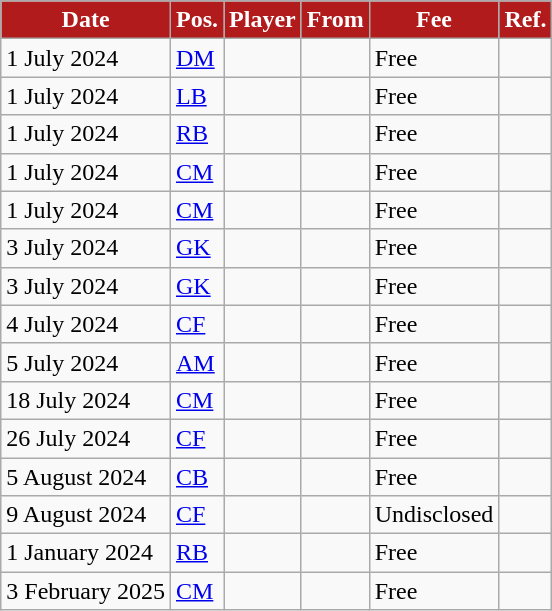<table class="wikitable plainrowheaders sortable">
<tr>
<th style="background:#B11B1B;color:#fff;">Date</th>
<th style="background:#B11B1B;color:#fff;">Pos.</th>
<th style="background:#B11B1B;color:#fff;">Player</th>
<th style="background:#B11B1B;color:#fff;">From</th>
<th style="background:#B11B1B;color:#fff;">Fee</th>
<th style="background:#B11B1B;color:#fff;">Ref.</th>
</tr>
<tr>
<td>1 July 2024</td>
<td><a href='#'>DM</a></td>
<td></td>
<td></td>
<td>Free</td>
<td></td>
</tr>
<tr>
<td>1 July 2024</td>
<td><a href='#'>LB</a></td>
<td></td>
<td></td>
<td>Free</td>
<td></td>
</tr>
<tr>
<td>1 July 2024</td>
<td><a href='#'>RB</a></td>
<td></td>
<td></td>
<td>Free</td>
<td></td>
</tr>
<tr>
<td>1 July 2024</td>
<td><a href='#'>CM</a></td>
<td></td>
<td></td>
<td>Free</td>
<td></td>
</tr>
<tr>
<td>1 July 2024</td>
<td><a href='#'>CM</a></td>
<td></td>
<td></td>
<td>Free</td>
<td></td>
</tr>
<tr>
<td>3 July 2024</td>
<td><a href='#'>GK</a></td>
<td></td>
<td></td>
<td>Free</td>
<td></td>
</tr>
<tr>
<td>3 July 2024</td>
<td><a href='#'>GK</a></td>
<td></td>
<td></td>
<td>Free</td>
<td></td>
</tr>
<tr>
<td>4 July 2024</td>
<td><a href='#'>CF</a></td>
<td></td>
<td></td>
<td>Free</td>
<td></td>
</tr>
<tr>
<td>5 July 2024</td>
<td><a href='#'>AM</a></td>
<td></td>
<td></td>
<td>Free</td>
<td></td>
</tr>
<tr>
<td>18 July 2024</td>
<td><a href='#'>CM</a></td>
<td></td>
<td></td>
<td>Free</td>
<td></td>
</tr>
<tr>
<td>26 July 2024</td>
<td><a href='#'>CF</a></td>
<td></td>
<td></td>
<td>Free</td>
<td></td>
</tr>
<tr>
<td>5 August 2024</td>
<td><a href='#'>CB</a></td>
<td></td>
<td></td>
<td>Free</td>
<td></td>
</tr>
<tr>
<td>9 August 2024</td>
<td><a href='#'>CF</a></td>
<td></td>
<td></td>
<td>Undisclosed</td>
<td></td>
</tr>
<tr>
<td>1 January 2024</td>
<td><a href='#'>RB</a></td>
<td></td>
<td></td>
<td>Free</td>
<td></td>
</tr>
<tr>
<td>3 February 2025</td>
<td><a href='#'>CM</a></td>
<td></td>
<td></td>
<td>Free</td>
<td></td>
</tr>
</table>
